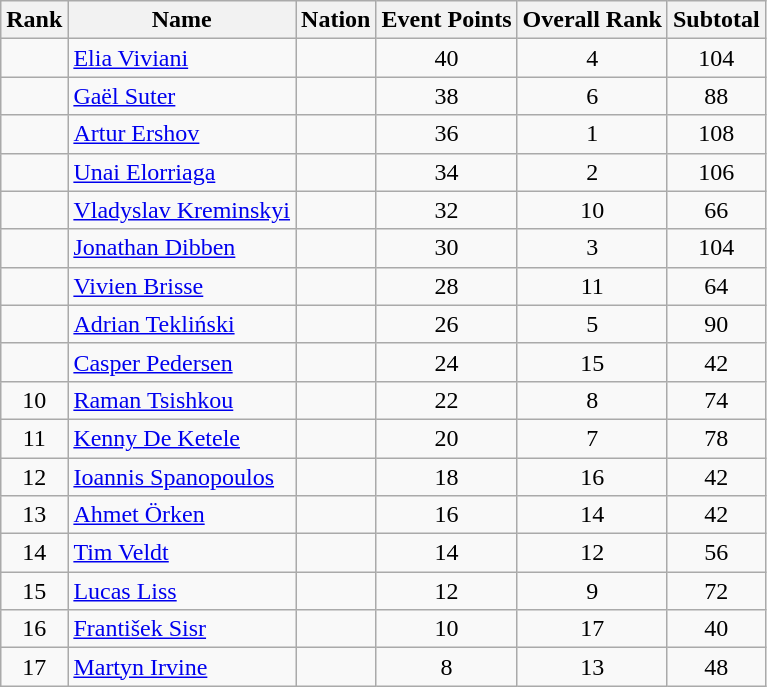<table class="wikitable sortable" style="text-align:center">
<tr>
<th>Rank</th>
<th>Name</th>
<th>Nation</th>
<th>Event Points</th>
<th>Overall Rank</th>
<th>Subtotal</th>
</tr>
<tr>
<td></td>
<td align=left><a href='#'>Elia Viviani</a></td>
<td align=left></td>
<td>40</td>
<td>4</td>
<td>104</td>
</tr>
<tr>
<td></td>
<td align=left><a href='#'>Gaël Suter</a></td>
<td align=left></td>
<td>38</td>
<td>6</td>
<td>88</td>
</tr>
<tr>
<td></td>
<td align=left><a href='#'>Artur Ershov</a></td>
<td align=left></td>
<td>36</td>
<td>1</td>
<td>108</td>
</tr>
<tr>
<td></td>
<td align=left><a href='#'>Unai Elorriaga</a></td>
<td align=left></td>
<td>34</td>
<td>2</td>
<td>106</td>
</tr>
<tr>
<td></td>
<td align=left><a href='#'>Vladyslav Kreminskyi</a></td>
<td align=left></td>
<td>32</td>
<td>10</td>
<td>66</td>
</tr>
<tr>
<td></td>
<td align=left><a href='#'>Jonathan Dibben</a></td>
<td align=left></td>
<td>30</td>
<td>3</td>
<td>104</td>
</tr>
<tr>
<td></td>
<td align=left><a href='#'>Vivien Brisse</a></td>
<td align=left></td>
<td>28</td>
<td>11</td>
<td>64</td>
</tr>
<tr>
<td></td>
<td align=left><a href='#'>Adrian Tekliński</a></td>
<td align=left></td>
<td>26</td>
<td>5</td>
<td>90</td>
</tr>
<tr>
<td></td>
<td align=left><a href='#'>Casper Pedersen</a></td>
<td align=left></td>
<td>24</td>
<td>15</td>
<td>42</td>
</tr>
<tr>
<td>10</td>
<td align=left><a href='#'>Raman Tsishkou</a></td>
<td align=left></td>
<td>22</td>
<td>8</td>
<td>74</td>
</tr>
<tr>
<td>11</td>
<td align=left><a href='#'>Kenny De Ketele</a></td>
<td align=left></td>
<td>20</td>
<td>7</td>
<td>78</td>
</tr>
<tr>
<td>12</td>
<td align=left><a href='#'>Ioannis Spanopoulos</a></td>
<td align=left></td>
<td>18</td>
<td>16</td>
<td>42</td>
</tr>
<tr>
<td>13</td>
<td align=left><a href='#'>Ahmet Örken</a></td>
<td align=left></td>
<td>16</td>
<td>14</td>
<td>42</td>
</tr>
<tr>
<td>14</td>
<td align=left><a href='#'>Tim Veldt</a></td>
<td align=left></td>
<td>14</td>
<td>12</td>
<td>56</td>
</tr>
<tr>
<td>15</td>
<td align=left><a href='#'>Lucas Liss</a></td>
<td align=left></td>
<td>12</td>
<td>9</td>
<td>72</td>
</tr>
<tr>
<td>16</td>
<td align=left><a href='#'>František Sisr</a></td>
<td align=left></td>
<td>10</td>
<td>17</td>
<td>40</td>
</tr>
<tr>
<td>17</td>
<td align=left><a href='#'>Martyn Irvine</a></td>
<td align=left></td>
<td>8</td>
<td>13</td>
<td>48</td>
</tr>
</table>
